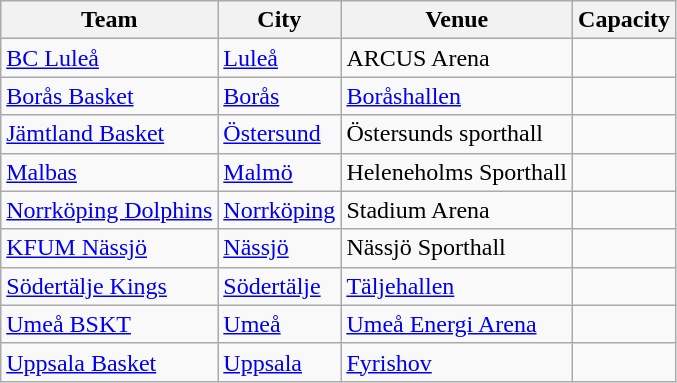<table class="wikitable sortable">
<tr>
<th>Team</th>
<th>City</th>
<th>Venue</th>
<th>Capacity</th>
</tr>
<tr>
<td><a href='#'>BC Luleå</a></td>
<td><a href='#'>Luleå</a></td>
<td>ARCUS Arena</td>
<td></td>
</tr>
<tr>
<td><a href='#'>Borås Basket</a></td>
<td><a href='#'>Borås</a></td>
<td><a href='#'>Boråshallen</a></td>
<td></td>
</tr>
<tr>
<td><a href='#'>Jämtland Basket</a></td>
<td><a href='#'>Östersund</a></td>
<td>Östersunds sporthall</td>
<td></td>
</tr>
<tr>
<td><a href='#'>Malbas</a></td>
<td><a href='#'>Malmö</a></td>
<td>Heleneholms Sporthall</td>
<td></td>
</tr>
<tr>
<td><a href='#'>Norrköping Dolphins</a></td>
<td><a href='#'>Norrköping</a></td>
<td>Stadium Arena</td>
<td></td>
</tr>
<tr>
<td><a href='#'>KFUM Nässjö</a></td>
<td><a href='#'>Nässjö</a></td>
<td>Nässjö Sporthall</td>
<td></td>
</tr>
<tr>
<td><a href='#'>Södertälje Kings</a></td>
<td><a href='#'>Södertälje</a></td>
<td><a href='#'>Täljehallen</a></td>
<td></td>
</tr>
<tr>
<td><a href='#'>Umeå BSKT</a></td>
<td><a href='#'>Umeå</a></td>
<td><a href='#'>Umeå Energi Arena</a></td>
<td></td>
</tr>
<tr>
<td><a href='#'>Uppsala Basket</a></td>
<td><a href='#'>Uppsala</a></td>
<td><a href='#'>Fyrishov</a></td>
<td></td>
</tr>
</table>
